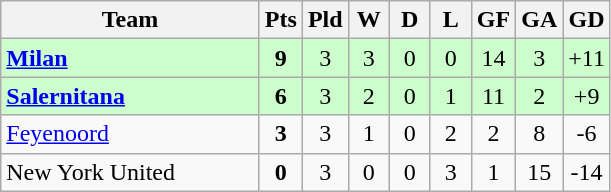<table class=wikitable style="text-align:center">
<tr>
<th width=165>Team</th>
<th width=20>Pts</th>
<th width=20>Pld</th>
<th width=20>W</th>
<th width=20>D</th>
<th width=20>L</th>
<th width=20>GF</th>
<th width=20>GA</th>
<th width=20>GD</th>
</tr>
<tr style="background:#ccffcc">
<td style="text-align:left"><strong> <a href='#'>Milan</a></strong></td>
<td><strong>9</strong></td>
<td>3</td>
<td>3</td>
<td>0</td>
<td>0</td>
<td>14</td>
<td>3</td>
<td>+11</td>
</tr>
<tr style="background:#ccffcc">
<td style="text-align:left"><strong> <a href='#'>Salernitana</a></strong></td>
<td><strong>6</strong></td>
<td>3</td>
<td>2</td>
<td>0</td>
<td>1</td>
<td>11</td>
<td>2</td>
<td>+9</td>
</tr>
<tr>
<td style="text-align:left"> <a href='#'>Feyenoord</a></td>
<td><strong>3</strong></td>
<td>3</td>
<td>1</td>
<td>0</td>
<td>2</td>
<td>2</td>
<td>8</td>
<td>-6</td>
</tr>
<tr>
<td style="text-align:left"> New York United</td>
<td><strong>0</strong></td>
<td>3</td>
<td>0</td>
<td>0</td>
<td>3</td>
<td>1</td>
<td>15</td>
<td>-14</td>
</tr>
</table>
